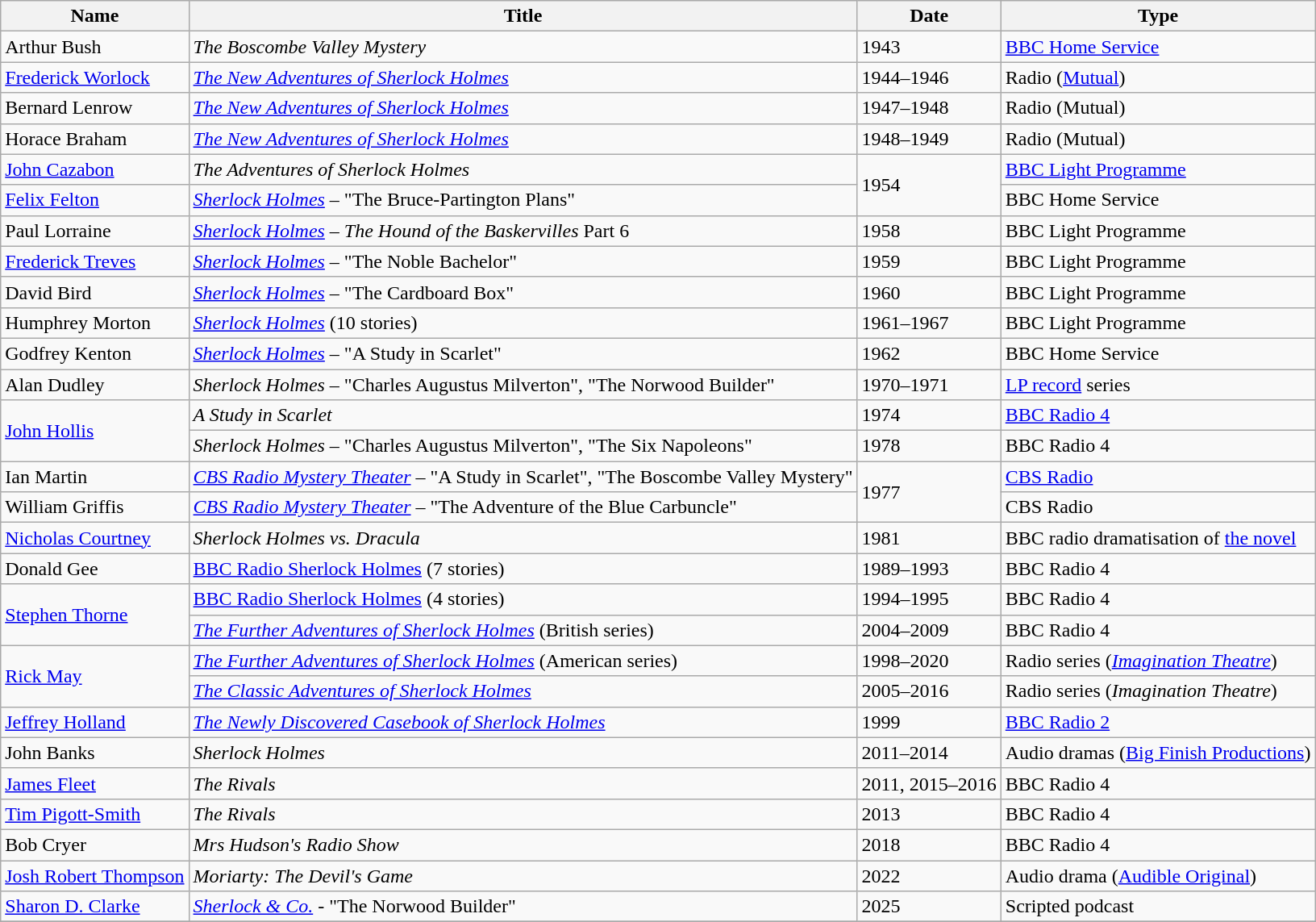<table class="wikitable sortable">
<tr>
<th>Name</th>
<th>Title</th>
<th>Date</th>
<th>Type</th>
</tr>
<tr>
<td>Arthur Bush</td>
<td><em>The Boscombe Valley Mystery</em></td>
<td>1943</td>
<td><a href='#'>BBC Home Service</a></td>
</tr>
<tr>
<td><a href='#'>Frederick Worlock</a></td>
<td><em><a href='#'>The New Adventures of Sherlock Holmes</a></em></td>
<td>1944–1946</td>
<td>Radio (<a href='#'>Mutual</a>)</td>
</tr>
<tr>
<td>Bernard Lenrow</td>
<td><em><a href='#'>The New Adventures of Sherlock Holmes</a></em></td>
<td>1947–1948</td>
<td>Radio (Mutual)</td>
</tr>
<tr>
<td>Horace Braham</td>
<td><em><a href='#'>The New Adventures of Sherlock Holmes</a></em></td>
<td>1948–1949</td>
<td>Radio (Mutual)</td>
</tr>
<tr>
<td><a href='#'>John Cazabon</a></td>
<td><em>The Adventures of Sherlock Holmes</em></td>
<td rowspan=2>1954</td>
<td><a href='#'>BBC Light Programme</a></td>
</tr>
<tr>
<td><a href='#'>Felix Felton</a></td>
<td><em><a href='#'>Sherlock Holmes</a></em> – "The Bruce-Partington Plans"</td>
<td>BBC Home Service</td>
</tr>
<tr>
<td>Paul Lorraine</td>
<td><em><a href='#'>Sherlock Holmes</a></em> – <em>The Hound of the Baskervilles</em> Part 6</td>
<td>1958</td>
<td>BBC Light Programme</td>
</tr>
<tr>
<td><a href='#'>Frederick Treves</a></td>
<td><em><a href='#'>Sherlock Holmes</a></em> – "The Noble Bachelor"</td>
<td>1959</td>
<td>BBC Light Programme</td>
</tr>
<tr>
<td>David Bird</td>
<td><em><a href='#'>Sherlock Holmes</a></em> – "The Cardboard Box"</td>
<td>1960</td>
<td>BBC Light Programme</td>
</tr>
<tr>
<td>Humphrey Morton</td>
<td><em><a href='#'>Sherlock Holmes</a></em> (10 stories)</td>
<td>1961–1967</td>
<td>BBC Light Programme</td>
</tr>
<tr>
<td>Godfrey Kenton</td>
<td><em><a href='#'>Sherlock Holmes</a></em> – "A Study in Scarlet"</td>
<td>1962</td>
<td>BBC Home Service</td>
</tr>
<tr>
<td>Alan Dudley</td>
<td><em>Sherlock Holmes</em> – "Charles Augustus Milverton", "The Norwood Builder"</td>
<td>1970–1971</td>
<td><a href='#'>LP record</a> series</td>
</tr>
<tr>
<td rowspan="2"><a href='#'>John Hollis</a></td>
<td><em>A Study in Scarlet</em></td>
<td>1974</td>
<td><a href='#'>BBC Radio 4</a></td>
</tr>
<tr>
<td><em>Sherlock Holmes</em> – "Charles Augustus Milverton", "The Six Napoleons"</td>
<td>1978</td>
<td>BBC Radio 4</td>
</tr>
<tr>
<td>Ian Martin</td>
<td><em><a href='#'>CBS Radio Mystery Theater</a></em> –  "A Study in Scarlet", "The Boscombe Valley Mystery"</td>
<td rowspan=2>1977</td>
<td><a href='#'>CBS Radio</a></td>
</tr>
<tr>
<td>William Griffis</td>
<td><em><a href='#'>CBS Radio Mystery Theater</a></em> – "The Adventure of the Blue Carbuncle"</td>
<td>CBS Radio</td>
</tr>
<tr>
<td><a href='#'>Nicholas Courtney</a></td>
<td><em>Sherlock Holmes vs. Dracula</em></td>
<td>1981</td>
<td>BBC radio dramatisation of <a href='#'>the novel</a></td>
</tr>
<tr>
<td>Donald Gee</td>
<td><a href='#'>BBC Radio Sherlock Holmes</a> (7 stories)</td>
<td>1989–1993</td>
<td>BBC Radio 4</td>
</tr>
<tr>
<td rowspan="2"><a href='#'>Stephen Thorne</a></td>
<td><a href='#'>BBC Radio Sherlock Holmes</a> (4 stories)</td>
<td>1994–1995</td>
<td>BBC Radio 4</td>
</tr>
<tr>
<td><em><a href='#'>The Further Adventures of Sherlock Holmes</a></em> (British series)</td>
<td>2004–2009</td>
<td>BBC Radio 4</td>
</tr>
<tr>
<td rowspan="2"><a href='#'>Rick May</a></td>
<td><em><a href='#'>The Further Adventures of Sherlock Holmes</a></em> (American series)</td>
<td>1998–2020</td>
<td>Radio series (<em><a href='#'>Imagination Theatre</a></em>)</td>
</tr>
<tr>
<td><em><a href='#'>The Classic Adventures of Sherlock Holmes</a></em></td>
<td>2005–2016</td>
<td>Radio series (<em>Imagination Theatre</em>)</td>
</tr>
<tr>
<td><a href='#'>Jeffrey Holland</a></td>
<td><em><a href='#'>The Newly Discovered Casebook of Sherlock Holmes</a></em></td>
<td>1999</td>
<td><a href='#'>BBC Radio 2</a></td>
</tr>
<tr>
<td>John Banks</td>
<td><em>Sherlock Holmes</em></td>
<td>2011–2014</td>
<td>Audio dramas (<a href='#'>Big Finish Productions</a>)</td>
</tr>
<tr>
<td><a href='#'>James Fleet</a></td>
<td><em>The Rivals</em></td>
<td>2011, 2015–2016</td>
<td>BBC Radio 4</td>
</tr>
<tr>
<td><a href='#'>Tim Pigott-Smith</a></td>
<td><em>The Rivals</em></td>
<td>2013</td>
<td>BBC Radio 4</td>
</tr>
<tr>
<td>Bob Cryer</td>
<td><em>Mrs Hudson's Radio Show</em></td>
<td>2018</td>
<td>BBC Radio 4</td>
</tr>
<tr>
<td><a href='#'>Josh Robert Thompson</a></td>
<td><em>Moriarty: The Devil's Game</em></td>
<td>2022</td>
<td>Audio drama (<a href='#'>Audible Original</a>)</td>
</tr>
<tr>
<td><a href='#'>Sharon D. Clarke</a></td>
<td><em><a href='#'>Sherlock & Co.</a></em> - "The Norwood Builder"</td>
<td>2025</td>
<td>Scripted podcast</td>
</tr>
<tr>
</tr>
</table>
